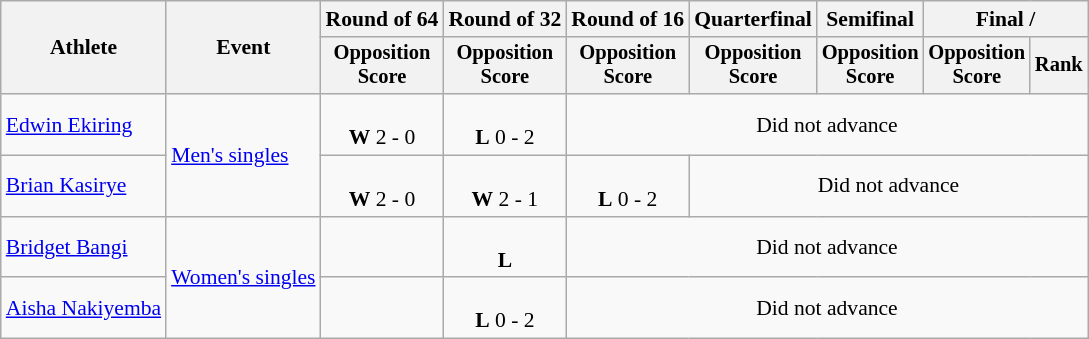<table class=wikitable style="font-size:90%">
<tr>
<th rowspan=2>Athlete</th>
<th rowspan=2>Event</th>
<th>Round of 64</th>
<th>Round of 32</th>
<th>Round of 16</th>
<th>Quarterfinal</th>
<th>Semifinal</th>
<th colspan=2>Final / </th>
</tr>
<tr style="font-size:95%">
<th>Opposition<br>Score</th>
<th>Opposition<br>Score</th>
<th>Opposition<br>Score</th>
<th>Opposition<br>Score</th>
<th>Opposition<br>Score</th>
<th>Opposition<br>Score</th>
<th>Rank</th>
</tr>
<tr align=center>
<td align=left><a href='#'>Edwin Ekiring</a></td>
<td align=left rowspan=2><a href='#'>Men's singles</a></td>
<td><br><strong>W</strong> 2 - 0</td>
<td><br><strong>L</strong> 0 - 2</td>
<td colspan=5>Did not advance</td>
</tr>
<tr align=center>
<td align=left><a href='#'>Brian Kasirye</a></td>
<td><br><strong>W</strong> 2 - 0</td>
<td><br><strong>W</strong> 2 - 1</td>
<td><br><strong>L</strong> 0 - 2</td>
<td colspan=4>Did not advance</td>
</tr>
<tr align=center>
<td align=left><a href='#'>Bridget Bangi</a></td>
<td align=left rowspan=2><a href='#'>Women's singles</a></td>
<td></td>
<td><br><strong>L</strong> </td>
<td colspan=5>Did not advance</td>
</tr>
<tr align=center>
<td align=left><a href='#'>Aisha Nakiyemba</a></td>
<td></td>
<td><br><strong>L</strong> 0 - 2</td>
<td colspan=5>Did not advance</td>
</tr>
</table>
